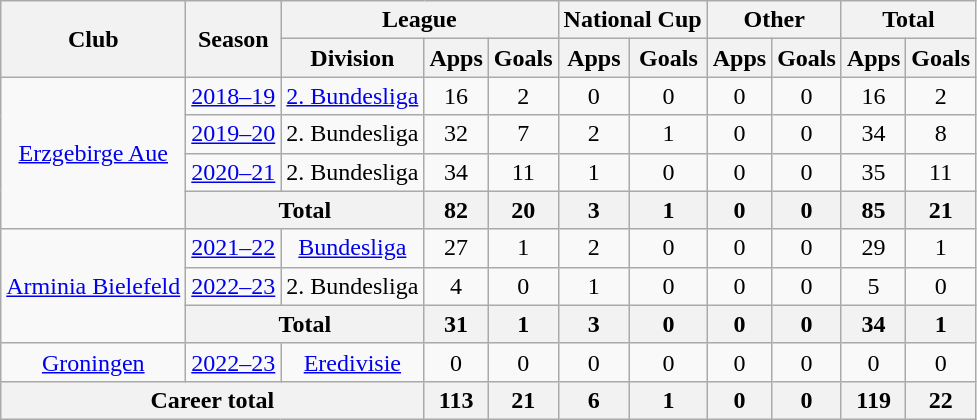<table class="wikitable" style="text-align: center">
<tr>
<th rowspan="2">Club</th>
<th rowspan="2">Season</th>
<th colspan="3">League</th>
<th colspan="2">National Cup</th>
<th colspan="2">Other</th>
<th colspan="2">Total</th>
</tr>
<tr>
<th>Division</th>
<th>Apps</th>
<th>Goals</th>
<th>Apps</th>
<th>Goals</th>
<th>Apps</th>
<th>Goals</th>
<th>Apps</th>
<th>Goals</th>
</tr>
<tr>
<td rowspan="4"><a href='#'>Erzgebirge Aue</a></td>
<td><a href='#'>2018–19</a></td>
<td><a href='#'>2. Bundesliga</a></td>
<td>16</td>
<td>2</td>
<td>0</td>
<td>0</td>
<td>0</td>
<td>0</td>
<td>16</td>
<td>2</td>
</tr>
<tr>
<td><a href='#'>2019–20</a></td>
<td>2. Bundesliga</td>
<td>32</td>
<td>7</td>
<td>2</td>
<td>1</td>
<td>0</td>
<td>0</td>
<td>34</td>
<td>8</td>
</tr>
<tr>
<td><a href='#'>2020–21</a></td>
<td>2. Bundesliga</td>
<td>34</td>
<td>11</td>
<td>1</td>
<td>0</td>
<td>0</td>
<td>0</td>
<td>35</td>
<td>11</td>
</tr>
<tr>
<th colspan="2">Total</th>
<th>82</th>
<th>20</th>
<th>3</th>
<th>1</th>
<th>0</th>
<th>0</th>
<th>85</th>
<th>21</th>
</tr>
<tr>
<td rowspan="3"><a href='#'>Arminia Bielefeld</a></td>
<td><a href='#'>2021–22</a></td>
<td><a href='#'>Bundesliga</a></td>
<td>27</td>
<td>1</td>
<td>2</td>
<td>0</td>
<td>0</td>
<td>0</td>
<td>29</td>
<td>1</td>
</tr>
<tr>
<td><a href='#'>2022–23</a></td>
<td>2. Bundesliga</td>
<td>4</td>
<td>0</td>
<td>1</td>
<td>0</td>
<td>0</td>
<td>0</td>
<td>5</td>
<td>0</td>
</tr>
<tr>
<th colspan="2">Total</th>
<th>31</th>
<th>1</th>
<th>3</th>
<th>0</th>
<th>0</th>
<th>0</th>
<th>34</th>
<th>1</th>
</tr>
<tr>
<td><a href='#'>Groningen</a></td>
<td><a href='#'>2022–23</a></td>
<td><a href='#'>Eredivisie</a></td>
<td>0</td>
<td>0</td>
<td>0</td>
<td>0</td>
<td>0</td>
<td>0</td>
<td>0</td>
<td>0</td>
</tr>
<tr>
<th colspan="3">Career total</th>
<th>113</th>
<th>21</th>
<th>6</th>
<th>1</th>
<th>0</th>
<th>0</th>
<th>119</th>
<th>22</th>
</tr>
</table>
